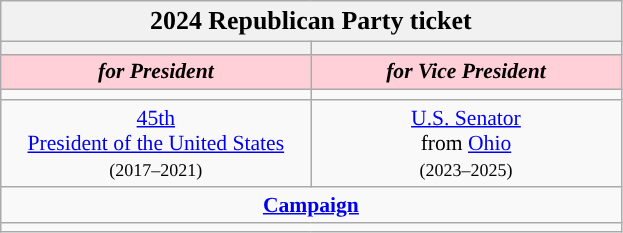<table class="wikitable" style="font-size:90%; text-align:center;">
<tr>
<td colspan="30" style="background:#F1F1F1;"><big><strong>2024 Republican Party ticket</strong></big></td>
</tr>
<tr>
<th style="width:3em; font-size:135%; background:"><a href='#'></a></th>
<th style="width:3em; font-size:135%; background:"><a href='#'></a></th>
</tr>
<tr>
<td style="width:3em; font-size:100%; color:#000; background:#FFD0D7; width:200px;"><strong><em>for President</em></strong></td>
<td style="width:3em; font-size:100%; color:#000; background:#FFD0D7; width:200px;"><strong><em>for Vice President</em></strong></td>
</tr>
<tr>
<td></td>
<td></td>
</tr>
<tr>
<td><a href='#'>45th</a><br><a href='#'>President of the United States</a><br><small>(2017–2021)</small></td>
<td><a href='#'>U.S. Senator</a><br>from <a href='#'>Ohio</a><br><small>(2023–2025)</small></td>
</tr>
<tr>
<td colspan="2"><a href='#'><strong>Campaign</strong></a></td>
</tr>
<tr>
<td colspan="2"></td>
</tr>
</table>
